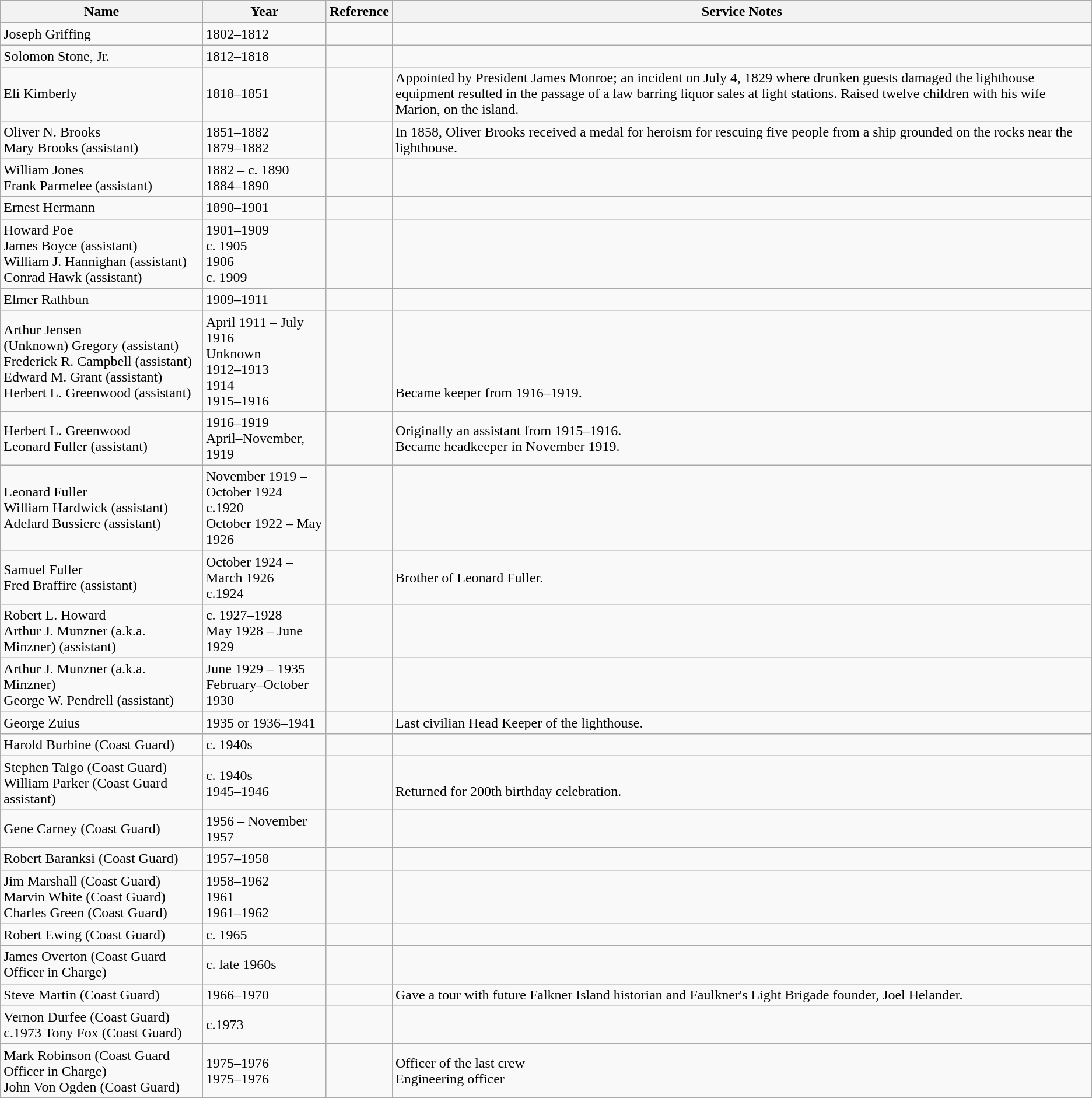<table class="wikitable">
<tr>
<th>Name</th>
<th>Year</th>
<th>Reference</th>
<th>Service Notes</th>
</tr>
<tr>
<td>Joseph Griffing</td>
<td>1802–1812</td>
<td></td>
<td></td>
</tr>
<tr>
<td>Solomon Stone, Jr.</td>
<td>1812–1818</td>
<td></td>
<td></td>
</tr>
<tr>
<td>Eli Kimberly</td>
<td>1818–1851</td>
<td></td>
<td>Appointed by President James Monroe; an incident on July 4, 1829 where drunken guests damaged the lighthouse equipment resulted in the passage of a law barring liquor sales at light stations. Raised twelve children with his wife Marion, on the island.</td>
</tr>
<tr>
<td>Oliver N. Brooks <br> Mary Brooks (assistant)</td>
<td>1851–1882 <br>  1879–1882</td>
<td></td>
<td>In 1858, Oliver Brooks received a medal for heroism for rescuing five people from a ship grounded on the rocks near the lighthouse.</td>
</tr>
<tr>
<td>William Jones <br> Frank Parmelee (assistant)</td>
<td>1882 – c. 1890 <br> 1884–1890</td>
<td></td>
<td></td>
</tr>
<tr>
<td>Ernest Hermann</td>
<td>1890–1901</td>
<td></td>
<td></td>
</tr>
<tr>
<td>Howard Poe <br> James Boyce (assistant) <br> William J. Hannighan (assistant) <br> Conrad Hawk (assistant)</td>
<td>1901–1909 <br> c. 1905 <br> 1906 <br> c. 1909</td>
<td></td>
<td></td>
</tr>
<tr>
<td>Elmer Rathbun</td>
<td>1909–1911</td>
<td></td>
<td></td>
</tr>
<tr>
<td>Arthur Jensen <br> (Unknown) Gregory (assistant) <br> Frederick R. Campbell (assistant) <br>  Edward M. Grant (assistant) <br> Herbert L. Greenwood (assistant)</td>
<td>April 1911 – July 1916 <br> Unknown <br> 1912–1913 <br> 1914 <br> 1915–1916</td>
<td></td>
<td><br> <br> <br> <br> Became keeper from 1916–1919.</td>
</tr>
<tr>
<td>Herbert L. Greenwood <br> Leonard Fuller (assistant)</td>
<td>1916–1919 <br> April–November, 1919</td>
<td></td>
<td>Originally an assistant from 1915–1916. <br> Became headkeeper in November 1919.</td>
</tr>
<tr>
<td>Leonard Fuller <br> William Hardwick (assistant)  <br> Adelard Bussiere (assistant)</td>
<td>November 1919 – October 1924 <br> c.1920  <br> October 1922 – May 1926</td>
<td></td>
<td></td>
</tr>
<tr>
<td>Samuel Fuller <br> Fred Braffire (assistant)</td>
<td>October 1924 – March 1926 <br> c.1924</td>
<td></td>
<td>Brother of Leonard Fuller.</td>
</tr>
<tr>
<td>Robert L. Howard <br> Arthur J. Munzner (a.k.a. Minzner) (assistant)</td>
<td>c. 1927–1928 <br> May 1928 – June 1929</td>
<td></td>
<td></td>
</tr>
<tr>
<td>Arthur J. Munzner (a.k.a. Minzner) <br> George W. Pendrell (assistant)</td>
<td>June 1929 – 1935 <br> February–October 1930</td>
<td></td>
</tr>
<tr>
<td>George Zuius</td>
<td>1935 or 1936–1941</td>
<td></td>
<td>Last civilian Head Keeper of the lighthouse.</td>
</tr>
<tr>
<td>Harold Burbine (Coast Guard)</td>
<td>c. 1940s</td>
<td></td>
<td></td>
</tr>
<tr>
<td>Stephen Talgo (Coast Guard) <br> William Parker (Coast Guard assistant)</td>
<td>c. 1940s <br>   1945–1946</td>
<td></td>
<td><br> Returned for 200th birthday celebration.</td>
</tr>
<tr>
<td>Gene Carney (Coast Guard)</td>
<td>1956 – November 1957</td>
<td></td>
</tr>
<tr>
<td>Robert Baranksi (Coast Guard)</td>
<td>1957–1958</td>
<td></td>
<td></td>
</tr>
<tr>
<td>Jim Marshall (Coast Guard) <br>  Marvin White (Coast Guard)  <br>Charles Green (Coast Guard)<br></td>
<td>1958–1962 <br> 1961 <br> 1961–1962</td>
<td></td>
<td></td>
</tr>
<tr>
<td>Robert Ewing (Coast Guard)</td>
<td>c. 1965</td>
<td></td>
<td></td>
</tr>
<tr>
<td>James Overton (Coast Guard Officer in Charge)</td>
<td>c. late 1960s</td>
<td></td>
<td></td>
</tr>
<tr>
<td>Steve Martin (Coast Guard)</td>
<td>1966–1970</td>
<td></td>
<td>Gave a tour with future Falkner Island historian and Faulkner's Light Brigade founder, Joel Helander.</td>
</tr>
<tr>
<td>Vernon Durfee (Coast Guard) c.1973   Tony Fox (Coast Guard)</td>
<td>c.1973</td>
<td></td>
<td></td>
</tr>
<tr>
<td>Mark Robinson (Coast Guard Officer in Charge) <br> John Von Ogden (Coast Guard)</td>
<td>1975–1976  <br>  1975–1976</td>
<td></td>
<td>Officer of the last crew <br> Engineering officer </td>
</tr>
<tr>
</tr>
</table>
